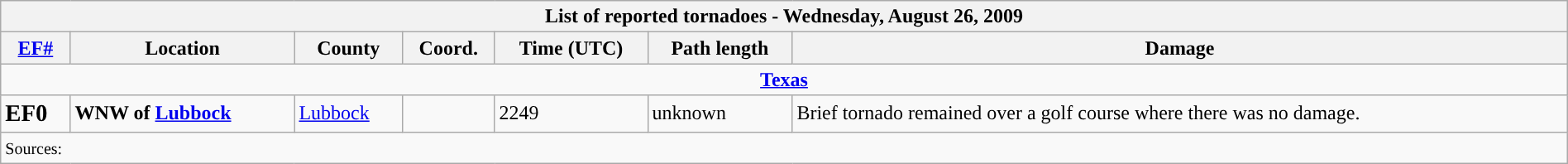<table class="wikitable collapsible" style="width:100%;">
<tr>
<th colspan="7">List of reported tornadoes - Wednesday, August 26, 2009</th>
</tr>
<tr>
<th><a href='#'>EF#</a></th>
<th>Location</th>
<th>County</th>
<th>Coord.</th>
<th>Time (UTC)</th>
<th>Path length</th>
<th>Damage</th>
</tr>
<tr>
<td colspan="7" style="text-align:center;"><strong><a href='#'>Texas</a></strong></td>
</tr>
<tr>
<td><big><strong>EF0</strong></big></td>
<td><strong>WNW of <a href='#'>Lubbock</a></strong></td>
<td><a href='#'>Lubbock</a></td>
<td></td>
<td>2249</td>
<td>unknown</td>
<td>Brief tornado remained over a golf course where there was no damage.</td>
</tr>
<tr>
<td colspan="7"><small>Sources: </small></td>
</tr>
</table>
